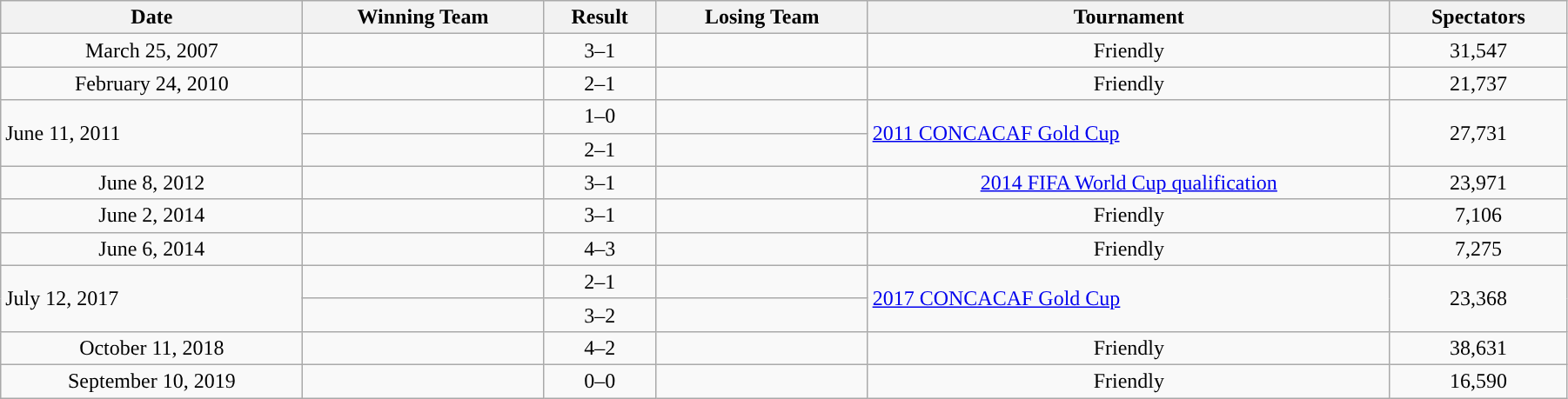<table class="wikitable" style="text-align:left; width:95%;" style="text-align:center">
<tr>
<th style="text-align:center; ">Date</th>
<th style="text-align:center; ">Winning Team</th>
<th style="text-align:center; ">Result</th>
<th style="text-align:center; ">Losing Team</th>
<th style="text-align:center; ">Tournament</th>
<th style="text-align:center; ">Spectators</th>
</tr>
<tr>
<td style="text-align:center;">March 25, 2007</td>
<td><strong></strong></td>
<td style="text-align:center;">3–1</td>
<td></td>
<td style="text-align:center;">Friendly</td>
<td style="text-align:center;">31,547</td>
</tr>
<tr>
<td style="text-align:center;">February 24, 2010</td>
<td><strong></strong></td>
<td style="text-align:center;">2–1</td>
<td></td>
<td style="text-align:center;">Friendly</td>
<td style="text-align:center;">21,737</td>
</tr>
<tr>
<td rowspan="2">June 11, 2011</td>
<td><strong></strong></td>
<td style="text-align:center;">1–0</td>
<td></td>
<td rowspan="2"><a href='#'>2011 CONCACAF Gold Cup</a></td>
<td rowspan=2 style="text-align:center;">27,731</td>
</tr>
<tr>
<td><strong></strong></td>
<td style="text-align:center;">2–1</td>
<td></td>
</tr>
<tr>
<td style="text-align:center;">June 8, 2012</td>
<td><strong></strong></td>
<td style="text-align:center;">3–1</td>
<td></td>
<td style="text-align:center;"><a href='#'>2014 FIFA World Cup qualification</a></td>
<td style="text-align:center;">23,971</td>
</tr>
<tr>
<td style="text-align:center;">June 2, 2014</td>
<td><strong></strong></td>
<td style="text-align:center;">3–1</td>
<td></td>
<td style="text-align:center;">Friendly</td>
<td style="text-align:center;">7,106</td>
</tr>
<tr>
<td style="text-align:center;">June 6, 2014</td>
<td><strong></strong></td>
<td style="text-align:center;">4–3</td>
<td></td>
<td style="text-align:center;">Friendly</td>
<td style="text-align:center;">7,275</td>
</tr>
<tr>
<td rowspan="2">July 12, 2017</td>
<td><strong></strong></td>
<td style="text-align:center;">2–1</td>
<td></td>
<td rowspan="2"><a href='#'>2017 CONCACAF Gold Cup</a></td>
<td rowspan=2 style="text-align:center;">23,368</td>
</tr>
<tr>
<td><strong></strong></td>
<td style="text-align:center;">3–2</td>
<td></td>
</tr>
<tr>
<td style="text-align:center;">October 11, 2018</td>
<td><strong></strong></td>
<td style="text-align:center;">4–2</td>
<td></td>
<td style="text-align:center;">Friendly</td>
<td style="text-align:center;">38,631</td>
</tr>
<tr>
<td style="text-align:center;">September 10, 2019</td>
<td></td>
<td style="text-align:center;">0–0</td>
<td></td>
<td style="text-align:center;">Friendly</td>
<td style="text-align:center;">16,590</td>
</tr>
</table>
